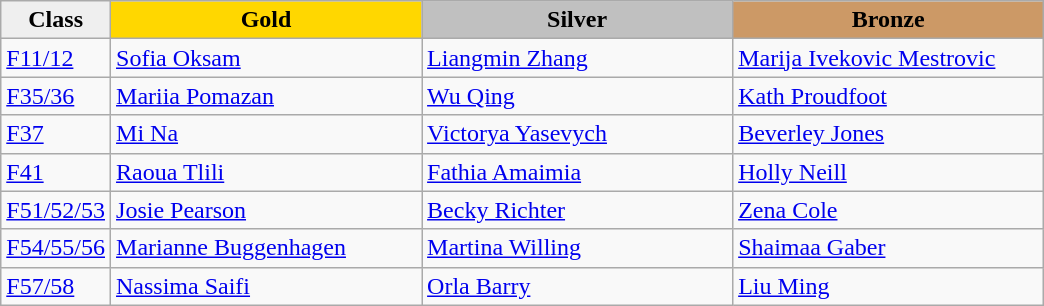<table class="wikitable" style="text-align:left">
<tr align="center">
<td bgcolor=efefef><strong>Class</strong></td>
<td width=200 bgcolor=gold><strong>Gold</strong></td>
<td width=200 bgcolor=silver><strong>Silver</strong></td>
<td width=200 bgcolor=CC9966><strong>Bronze</strong></td>
</tr>
<tr>
<td><a href='#'>F11/12</a></td>
<td><a href='#'>Sofia Oksam</a><br></td>
<td><a href='#'>Liangmin Zhang</a><br></td>
<td><a href='#'>Marija Ivekovic Mestrovic</a><br></td>
</tr>
<tr>
<td><a href='#'>F35/36</a></td>
<td><a href='#'>Mariia Pomazan</a><br></td>
<td><a href='#'>Wu Qing</a><br></td>
<td><a href='#'>Kath Proudfoot</a><br></td>
</tr>
<tr>
<td><a href='#'>F37</a></td>
<td><a href='#'>Mi Na</a><br></td>
<td><a href='#'>Victorya Yasevych</a><br></td>
<td><a href='#'>Beverley Jones</a><br></td>
</tr>
<tr>
<td><a href='#'>F41</a></td>
<td><a href='#'>Raoua Tlili</a><br></td>
<td><a href='#'>Fathia Amaimia</a><br></td>
<td><a href='#'>Holly Neill</a><br></td>
</tr>
<tr>
<td><a href='#'>F51/52/53</a></td>
<td><a href='#'>Josie Pearson</a><br></td>
<td><a href='#'>Becky Richter</a><br></td>
<td><a href='#'>Zena Cole</a><br></td>
</tr>
<tr>
<td><a href='#'>F54/55/56</a></td>
<td><a href='#'>Marianne Buggenhagen</a><br></td>
<td><a href='#'>Martina Willing</a><br></td>
<td><a href='#'>Shaimaa Gaber</a><br></td>
</tr>
<tr>
<td><a href='#'>F57/58</a></td>
<td><a href='#'>Nassima Saifi</a><br></td>
<td><a href='#'>Orla Barry</a><br></td>
<td><a href='#'>Liu Ming</a><br></td>
</tr>
</table>
